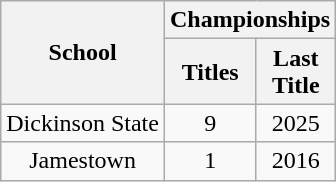<table class="wikitable sortable" style="text-align:center">
<tr>
<th rowspan=2>School</th>
<th colspan=2>Championships</th>
</tr>
<tr>
<th>Titles</th>
<th>Last<br>Title</th>
</tr>
<tr>
<td>Dickinson State</td>
<td>9</td>
<td>2025</td>
</tr>
<tr>
<td>Jamestown</td>
<td>1</td>
<td>2016</td>
</tr>
</table>
